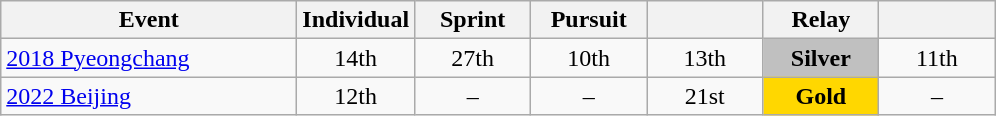<table class="wikitable" style="text-align: center;">
<tr ">
<th style="width:190px;">Event</th>
<th style="width:70px;">Individual</th>
<th style="width:70px;">Sprint</th>
<th style="width:70px;">Pursuit</th>
<th style="width:70px;"></th>
<th style="width:70px;">Relay</th>
<th style="width:70px;"></th>
</tr>
<tr>
<td align=left> <a href='#'>2018 Pyeongchang</a></td>
<td>14th</td>
<td>27th</td>
<td>10th</td>
<td>13th</td>
<td style="background:silver;"><strong>Silver</strong></td>
<td>11th</td>
</tr>
<tr>
<td align=left> <a href='#'>2022 Beijing</a></td>
<td>12th</td>
<td>–</td>
<td>–</td>
<td>21st</td>
<td style="background:gold;"><strong>Gold</strong></td>
<td>–</td>
</tr>
</table>
